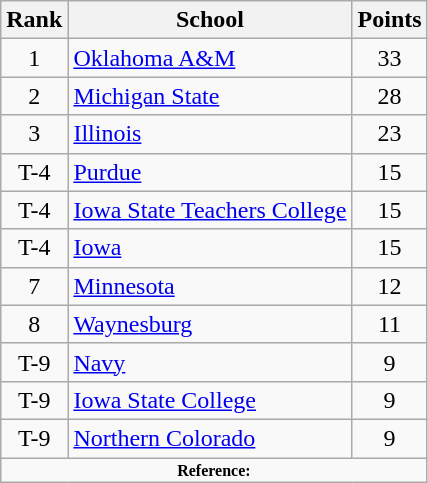<table class="wikitable" style="text-align:center">
<tr>
<th>Rank</th>
<th>School</th>
<th>Points</th>
</tr>
<tr>
<td>1</td>
<td align=left><a href='#'>Oklahoma A&M</a></td>
<td>33</td>
</tr>
<tr>
<td>2</td>
<td align=left><a href='#'>Michigan State</a></td>
<td>28</td>
</tr>
<tr>
<td>3</td>
<td align=left><a href='#'>Illinois</a></td>
<td>23</td>
</tr>
<tr>
<td>T-4</td>
<td align=left><a href='#'>Purdue</a></td>
<td>15</td>
</tr>
<tr>
<td>T-4</td>
<td align=left><a href='#'>Iowa State Teachers College</a></td>
<td>15</td>
</tr>
<tr>
<td>T-4</td>
<td align=left><a href='#'>Iowa</a></td>
<td>15</td>
</tr>
<tr>
<td>7</td>
<td align=left><a href='#'>Minnesota</a></td>
<td>12</td>
</tr>
<tr>
<td>8</td>
<td align=left><a href='#'>Waynesburg</a></td>
<td>11</td>
</tr>
<tr>
<td>T-9</td>
<td align=left><a href='#'>Navy</a></td>
<td>9</td>
</tr>
<tr>
<td>T-9</td>
<td align=left><a href='#'>Iowa State College</a></td>
<td>9</td>
</tr>
<tr>
<td>T-9</td>
<td align=left><a href='#'>Northern Colorado</a></td>
<td>9</td>
</tr>
<tr>
<td colspan="3"  style="font-size:8pt; text-align:center;"><strong>Reference:</strong></td>
</tr>
</table>
